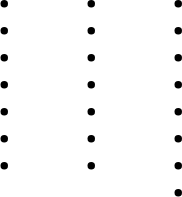<table>
<tr>
<td valign="top" width=25%><br><ul><li></li><li></li><li></li><li></li><li></li><li></li><li></li></ul></td>
<td valign="top" width=25%><br><ul><li></li><li></li><li></li><li></li><li></li><li></li><li></li></ul></td>
<td valign="top" width=25%><br><ul><li></li><li></li><li></li><li></li><li></li><li></li><li></li><li></li></ul></td>
</tr>
</table>
